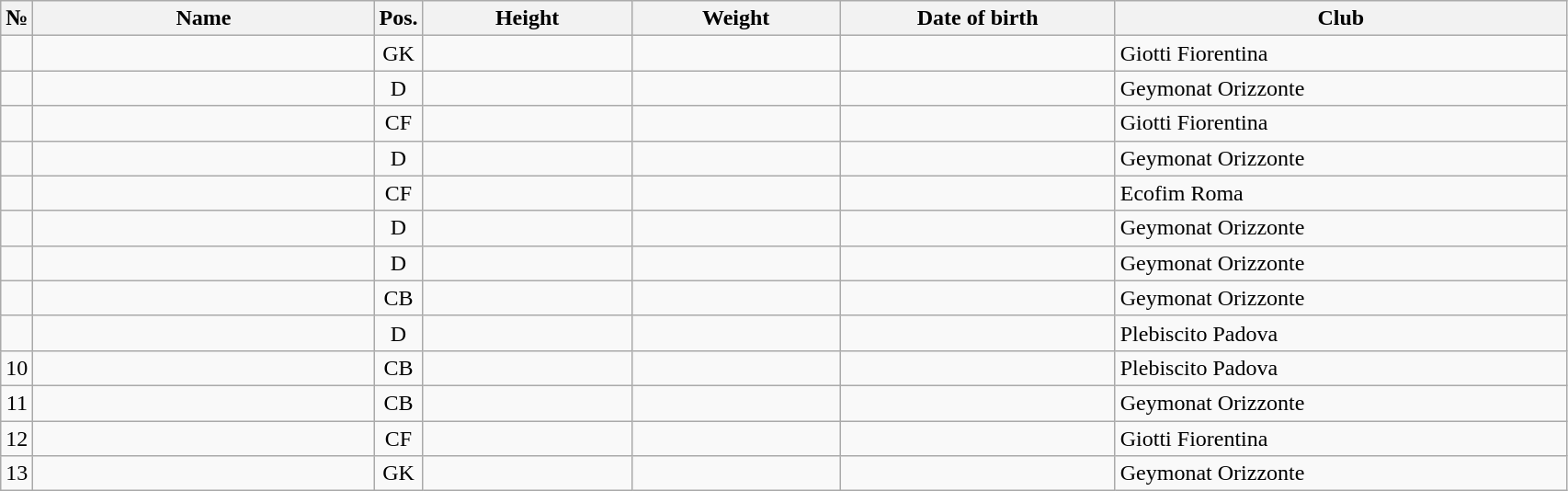<table class="wikitable sortable" style="font-size:100%; text-align:center;">
<tr>
<th>№</th>
<th style="width:15em;text-align:center;">Name</th>
<th>Pos.</th>
<th style="width:9em">Height</th>
<th style="width:9em">Weight</th>
<th style="width:12em">Date of birth</th>
<th style="width:20em">Club</th>
</tr>
<tr>
<td></td>
<td style="text-align:left;"></td>
<td>GK</td>
<td></td>
<td></td>
<td style="text-align:right;"></td>
<td style="text-align:left;"> Giotti Fiorentina</td>
</tr>
<tr>
<td></td>
<td style="text-align:left;"></td>
<td>D</td>
<td></td>
<td></td>
<td style="text-align:right;"></td>
<td style="text-align:left;"> Geymonat Orizzonte</td>
</tr>
<tr>
<td></td>
<td style="text-align:left;"></td>
<td>CF</td>
<td></td>
<td></td>
<td style="text-align:right;"></td>
<td style="text-align:left;"> Giotti Fiorentina</td>
</tr>
<tr>
<td></td>
<td style="text-align:left;"></td>
<td>D</td>
<td></td>
<td></td>
<td style="text-align:right;"></td>
<td style="text-align:left;"> Geymonat Orizzonte</td>
</tr>
<tr>
<td></td>
<td style="text-align:left;"></td>
<td>CF</td>
<td></td>
<td></td>
<td style="text-align:right;"></td>
<td style="text-align:left;"> Ecofim Roma</td>
</tr>
<tr>
<td></td>
<td style="text-align:left;"></td>
<td>D</td>
<td></td>
<td></td>
<td style="text-align:right;"></td>
<td style="text-align:left;"> Geymonat Orizzonte</td>
</tr>
<tr>
<td></td>
<td style="text-align:left;"></td>
<td>D</td>
<td></td>
<td></td>
<td style="text-align:right;"></td>
<td style="text-align:left;"> Geymonat Orizzonte</td>
</tr>
<tr>
<td></td>
<td style="text-align:left;"></td>
<td>CB</td>
<td></td>
<td></td>
<td style="text-align:right;"></td>
<td style="text-align:left;"> Geymonat Orizzonte</td>
</tr>
<tr>
<td></td>
<td style="text-align:left;"></td>
<td>D</td>
<td></td>
<td></td>
<td style="text-align:right;"></td>
<td style="text-align:left;"> Plebiscito Padova</td>
</tr>
<tr>
<td>10</td>
<td style="text-align:left;"></td>
<td>CB</td>
<td></td>
<td></td>
<td style="text-align:right;"></td>
<td style="text-align:left;"> Plebiscito Padova</td>
</tr>
<tr>
<td>11</td>
<td style="text-align:left;"></td>
<td>CB</td>
<td></td>
<td></td>
<td style="text-align:right;"></td>
<td style="text-align:left;"> Geymonat Orizzonte</td>
</tr>
<tr>
<td>12</td>
<td style="text-align:left;"></td>
<td>CF</td>
<td></td>
<td></td>
<td style="text-align:right;"></td>
<td style="text-align:left;"> Giotti Fiorentina</td>
</tr>
<tr>
<td>13</td>
<td style="text-align:left;"></td>
<td>GK</td>
<td></td>
<td></td>
<td style="text-align:right;"></td>
<td style="text-align:left;"> Geymonat Orizzonte</td>
</tr>
</table>
